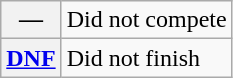<table class="wikitable">
<tr>
<th scope="row">—</th>
<td>Did not compete</td>
</tr>
<tr>
<th scope="row"><a href='#'>DNF</a></th>
<td>Did not finish</td>
</tr>
</table>
